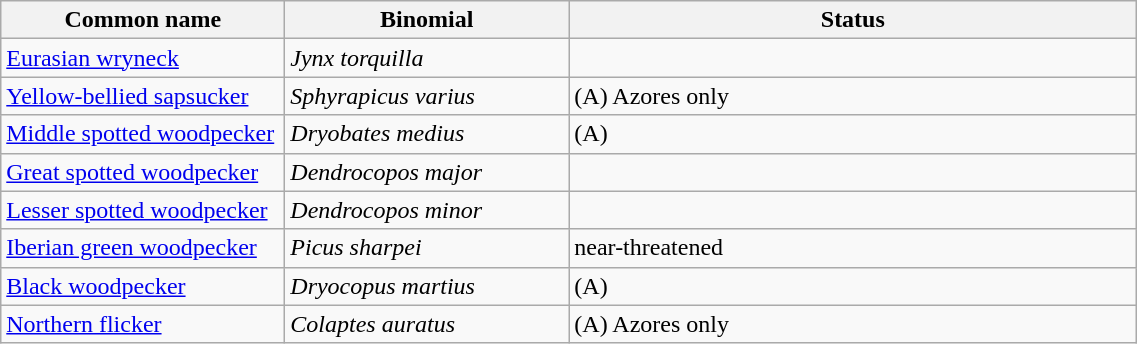<table width=60% class="wikitable">
<tr>
<th width=15%>Common name</th>
<th width=15%>Binomial</th>
<th width=30%>Status</th>
</tr>
<tr>
<td><a href='#'>Eurasian wryneck</a></td>
<td><em>Jynx torquilla</em></td>
<td></td>
</tr>
<tr>
<td><a href='#'>Yellow-bellied sapsucker</a></td>
<td><em>Sphyrapicus varius</em></td>
<td>(A) Azores only</td>
</tr>
<tr>
<td><a href='#'>Middle spotted woodpecker</a></td>
<td><em>Dryobates medius</em></td>
<td>(A)</td>
</tr>
<tr>
<td><a href='#'>Great spotted woodpecker</a></td>
<td><em>Dendrocopos major</em></td>
<td></td>
</tr>
<tr>
<td><a href='#'>Lesser spotted woodpecker</a></td>
<td><em>Dendrocopos minor</em></td>
<td></td>
</tr>
<tr>
<td><a href='#'>Iberian green woodpecker</a></td>
<td><em>Picus sharpei</em></td>
<td>near-threatened</td>
</tr>
<tr>
<td><a href='#'>Black woodpecker</a></td>
<td><em>Dryocopus martius</em></td>
<td>(A)</td>
</tr>
<tr>
<td><a href='#'>Northern flicker</a></td>
<td><em>Colaptes auratus</em></td>
<td>(A) Azores only</td>
</tr>
</table>
